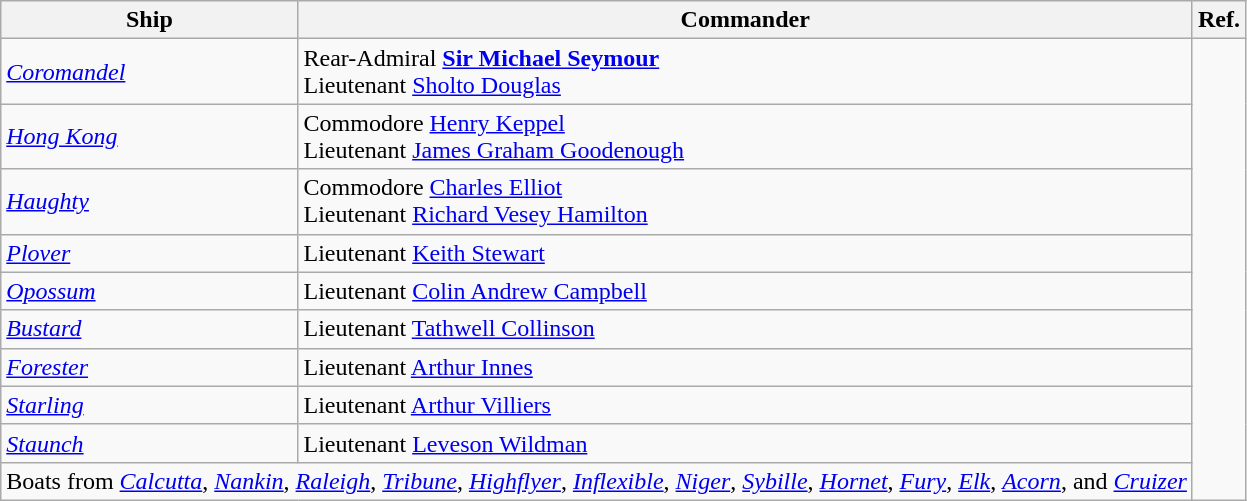<table class="wikitable">
<tr>
<th style="#ffffff;">Ship</th>
<th style="#ffffff;">Commander</th>
<th style="#ffffff;">Ref.</th>
</tr>
<tr>
<td><a href='#'><em>Coromandel</em></a></td>
<td>Rear-Admiral <strong><a href='#'>Sir Michael Seymour</a></strong><br>Lieutenant <a href='#'>Sholto Douglas</a></td>
<td rowspan=10></td>
</tr>
<tr>
<td><a href='#'><em>Hong Kong</em></a></td>
<td>Commodore <a href='#'>Henry Keppel</a><br>Lieutenant <a href='#'>James Graham Goodenough</a></td>
</tr>
<tr>
<td><a href='#'><em>Haughty</em></a></td>
<td>Commodore <a href='#'>Charles Elliot</a><br>Lieutenant <a href='#'>Richard Vesey Hamilton</a></td>
</tr>
<tr>
<td><a href='#'><em>Plover</em></a></td>
<td>Lieutenant <a href='#'>Keith Stewart</a></td>
</tr>
<tr>
<td><a href='#'><em>Opossum</em></a></td>
<td>Lieutenant <a href='#'>Colin Andrew Campbell</a></td>
</tr>
<tr>
<td><a href='#'><em>Bustard</em></a></td>
<td>Lieutenant <a href='#'>Tathwell Collinson</a></td>
</tr>
<tr>
<td><a href='#'><em>Forester</em></a></td>
<td>Lieutenant <a href='#'>Arthur Innes</a></td>
</tr>
<tr>
<td><a href='#'><em>Starling</em></a></td>
<td>Lieutenant <a href='#'>Arthur Villiers</a></td>
</tr>
<tr>
<td><a href='#'><em>Staunch</em></a></td>
<td>Lieutenant <a href='#'>Leveson Wildman</a></td>
</tr>
<tr>
<td colspan=2>Boats from <a href='#'><em>Calcutta</em></a>, <a href='#'><em>Nankin</em></a>, <a href='#'><em>Raleigh</em></a>, <a href='#'><em>Tribune</em></a>, <a href='#'><em>Highflyer</em></a>, <a href='#'><em>Inflexible</em></a>, <a href='#'><em>Niger</em></a>, <a href='#'><em>Sybille</em></a>, <a href='#'><em>Hornet</em></a>, <a href='#'><em>Fury</em></a>, <a href='#'><em>Elk</em></a>, <a href='#'><em>Acorn</em></a>, and <a href='#'><em>Cruizer</em></a></td>
</tr>
</table>
